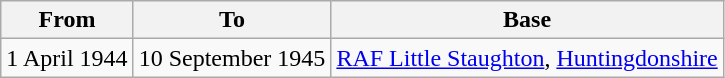<table class="wikitable">
<tr>
<th>From</th>
<th>To</th>
<th>Base</th>
</tr>
<tr>
<td>1 April 1944</td>
<td>10 September 1945</td>
<td><a href='#'>RAF Little Staughton</a>, <a href='#'>Huntingdonshire</a></td>
</tr>
</table>
